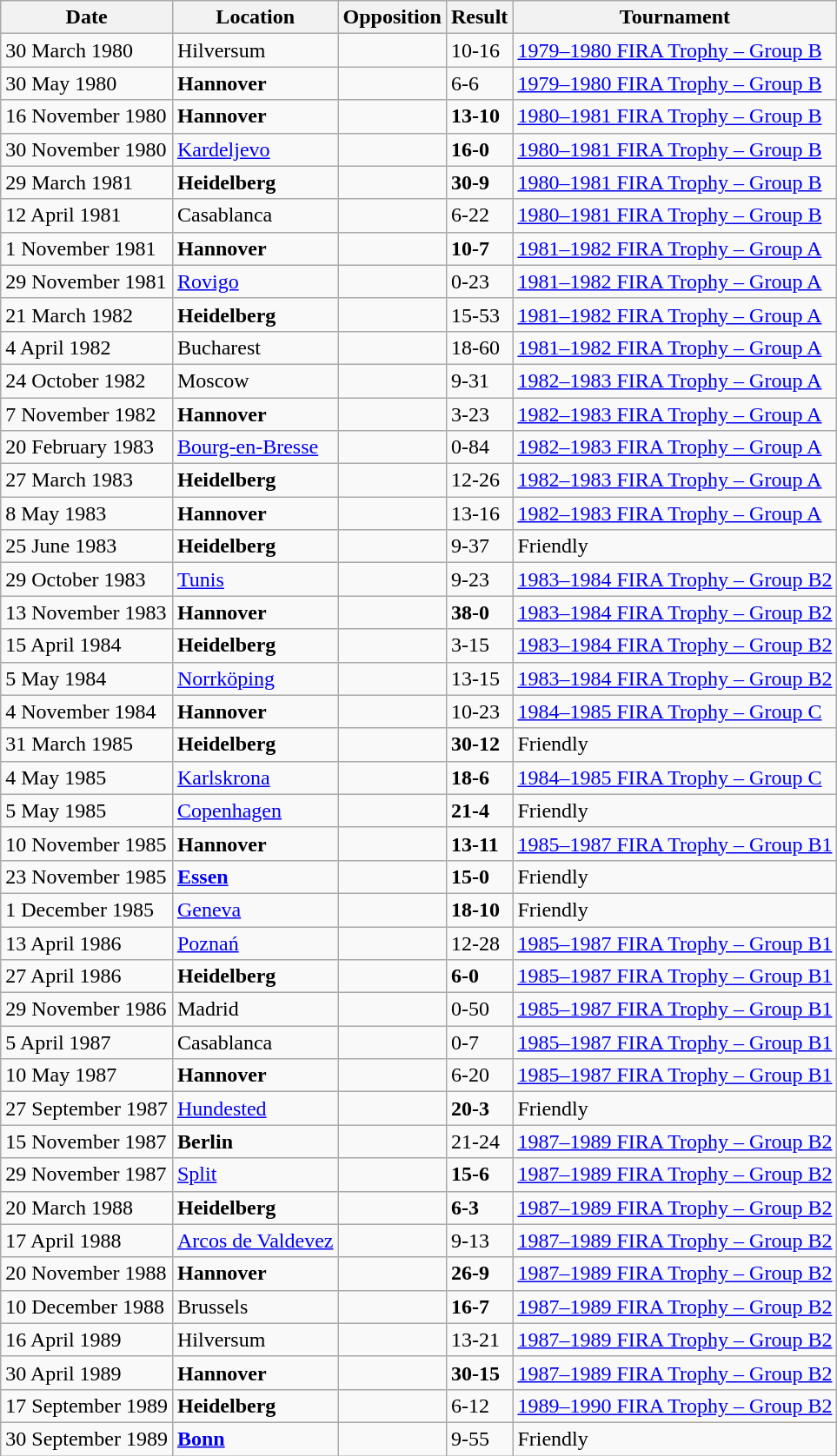<table class="wikitable">
<tr style="text-align:left;">
<th>Date</th>
<th>Location</th>
<th>Opposition</th>
<th>Result</th>
<th>Tournament</th>
</tr>
<tr>
<td>30 March 1980</td>
<td>Hilversum</td>
<td></td>
<td>10-16</td>
<td><a href='#'>1979–1980 FIRA Trophy – Group B</a></td>
</tr>
<tr>
<td>30 May 1980</td>
<td><strong>Hannover</strong></td>
<td></td>
<td>6-6</td>
<td><a href='#'>1979–1980 FIRA Trophy – Group B</a></td>
</tr>
<tr>
<td>16 November 1980</td>
<td><strong>Hannover</strong></td>
<td></td>
<td><strong>13-10</strong></td>
<td><a href='#'>1980–1981 FIRA Trophy – Group B</a></td>
</tr>
<tr>
<td>30 November 1980</td>
<td><a href='#'>Kardeljevo</a></td>
<td></td>
<td><strong>16-0</strong></td>
<td><a href='#'>1980–1981 FIRA Trophy – Group B</a></td>
</tr>
<tr>
<td>29 March 1981</td>
<td><strong>Heidelberg</strong></td>
<td></td>
<td><strong>30-9</strong></td>
<td><a href='#'>1980–1981 FIRA Trophy – Group B</a></td>
</tr>
<tr>
<td>12 April 1981</td>
<td>Casablanca</td>
<td></td>
<td>6-22</td>
<td><a href='#'>1980–1981 FIRA Trophy – Group B</a></td>
</tr>
<tr>
<td>1 November 1981</td>
<td><strong>Hannover</strong></td>
<td></td>
<td><strong>10-7</strong></td>
<td><a href='#'>1981–1982 FIRA Trophy – Group A</a></td>
</tr>
<tr>
<td>29 November 1981</td>
<td><a href='#'>Rovigo</a></td>
<td></td>
<td>0-23</td>
<td><a href='#'>1981–1982 FIRA Trophy – Group A</a></td>
</tr>
<tr>
<td>21 March 1982</td>
<td><strong>Heidelberg</strong></td>
<td></td>
<td>15-53</td>
<td><a href='#'>1981–1982 FIRA Trophy – Group A</a></td>
</tr>
<tr>
<td>4 April 1982</td>
<td>Bucharest</td>
<td></td>
<td>18-60</td>
<td><a href='#'>1981–1982 FIRA Trophy – Group A</a></td>
</tr>
<tr>
<td>24 October 1982</td>
<td>Moscow</td>
<td></td>
<td>9-31</td>
<td><a href='#'>1982–1983 FIRA Trophy – Group A</a></td>
</tr>
<tr>
<td>7 November 1982</td>
<td><strong>Hannover</strong></td>
<td></td>
<td>3-23</td>
<td><a href='#'>1982–1983 FIRA Trophy – Group A</a></td>
</tr>
<tr>
<td>20 February 1983</td>
<td><a href='#'>Bourg-en-Bresse</a></td>
<td></td>
<td>0-84</td>
<td><a href='#'>1982–1983 FIRA Trophy – Group A</a></td>
</tr>
<tr>
<td>27 March 1983</td>
<td><strong>Heidelberg</strong></td>
<td></td>
<td>12-26</td>
<td><a href='#'>1982–1983 FIRA Trophy – Group A</a></td>
</tr>
<tr>
<td>8 May 1983</td>
<td><strong>Hannover</strong></td>
<td></td>
<td>13-16</td>
<td><a href='#'>1982–1983 FIRA Trophy – Group A</a></td>
</tr>
<tr>
<td>25 June 1983</td>
<td><strong>Heidelberg</strong></td>
<td></td>
<td>9-37</td>
<td>Friendly</td>
</tr>
<tr>
<td>29 October 1983</td>
<td><a href='#'>Tunis</a></td>
<td></td>
<td>9-23</td>
<td><a href='#'>1983–1984 FIRA Trophy – Group B2</a></td>
</tr>
<tr>
<td>13 November 1983</td>
<td><strong>Hannover</strong></td>
<td></td>
<td><strong>38-0</strong></td>
<td><a href='#'>1983–1984 FIRA Trophy – Group B2</a></td>
</tr>
<tr>
<td>15 April 1984</td>
<td><strong>Heidelberg</strong></td>
<td></td>
<td>3-15</td>
<td><a href='#'>1983–1984 FIRA Trophy – Group B2</a></td>
</tr>
<tr>
<td>5 May 1984</td>
<td><a href='#'>Norrköping</a></td>
<td></td>
<td>13-15</td>
<td><a href='#'>1983–1984 FIRA Trophy – Group B2</a></td>
</tr>
<tr>
<td>4 November 1984</td>
<td><strong>Hannover</strong></td>
<td></td>
<td>10-23</td>
<td><a href='#'>1984–1985 FIRA Trophy – Group C</a></td>
</tr>
<tr>
<td>31 March 1985</td>
<td><strong>Heidelberg</strong></td>
<td></td>
<td><strong>30-12</strong></td>
<td>Friendly</td>
</tr>
<tr>
<td>4 May 1985</td>
<td><a href='#'>Karlskrona</a></td>
<td></td>
<td><strong>18-6</strong></td>
<td><a href='#'>1984–1985 FIRA Trophy – Group C</a></td>
</tr>
<tr>
<td>5 May 1985</td>
<td><a href='#'>Copenhagen</a></td>
<td></td>
<td><strong>21-4</strong></td>
<td>Friendly</td>
</tr>
<tr>
<td>10 November 1985</td>
<td><strong>Hannover</strong></td>
<td></td>
<td><strong>13-11</strong></td>
<td><a href='#'>1985–1987 FIRA Trophy – Group B1</a></td>
</tr>
<tr>
<td>23 November 1985</td>
<td><strong><a href='#'>Essen</a></strong></td>
<td></td>
<td><strong>15-0</strong></td>
<td>Friendly</td>
</tr>
<tr>
<td>1 December 1985</td>
<td><a href='#'>Geneva</a></td>
<td></td>
<td><strong>18-10</strong></td>
<td>Friendly</td>
</tr>
<tr>
<td>13 April 1986</td>
<td><a href='#'>Poznań</a></td>
<td></td>
<td>12-28</td>
<td><a href='#'>1985–1987 FIRA Trophy – Group B1</a></td>
</tr>
<tr>
<td>27 April 1986</td>
<td><strong>Heidelberg</strong></td>
<td></td>
<td><strong>6-0</strong></td>
<td><a href='#'>1985–1987 FIRA Trophy – Group B1</a></td>
</tr>
<tr>
<td>29 November 1986</td>
<td>Madrid</td>
<td></td>
<td>0-50</td>
<td><a href='#'>1985–1987 FIRA Trophy – Group B1</a></td>
</tr>
<tr>
<td>5 April 1987</td>
<td>Casablanca</td>
<td></td>
<td>0-7</td>
<td><a href='#'>1985–1987 FIRA Trophy – Group B1</a></td>
</tr>
<tr>
<td>10 May 1987</td>
<td><strong>Hannover</strong></td>
<td></td>
<td>6-20</td>
<td><a href='#'>1985–1987 FIRA Trophy – Group B1</a></td>
</tr>
<tr>
<td>27 September 1987</td>
<td><a href='#'>Hundested</a></td>
<td></td>
<td><strong>20-3</strong></td>
<td>Friendly</td>
</tr>
<tr>
<td>15 November 1987</td>
<td><strong>Berlin</strong></td>
<td></td>
<td>21-24</td>
<td><a href='#'>1987–1989 FIRA Trophy – Group B2</a></td>
</tr>
<tr>
<td>29 November 1987</td>
<td><a href='#'>Split</a></td>
<td></td>
<td><strong>15-6</strong></td>
<td><a href='#'>1987–1989 FIRA Trophy – Group B2</a></td>
</tr>
<tr>
<td>20 March 1988</td>
<td><strong>Heidelberg</strong></td>
<td></td>
<td><strong>6-3</strong></td>
<td><a href='#'>1987–1989 FIRA Trophy – Group B2</a></td>
</tr>
<tr>
<td>17 April 1988</td>
<td><a href='#'>Arcos de Valdevez</a></td>
<td></td>
<td>9-13</td>
<td><a href='#'>1987–1989 FIRA Trophy – Group B2</a></td>
</tr>
<tr>
<td>20 November 1988</td>
<td><strong>Hannover</strong></td>
<td></td>
<td><strong>26-9</strong></td>
<td><a href='#'>1987–1989 FIRA Trophy – Group B2</a></td>
</tr>
<tr>
<td>10 December 1988</td>
<td>Brussels</td>
<td></td>
<td><strong>16-7</strong></td>
<td><a href='#'>1987–1989 FIRA Trophy – Group B2</a></td>
</tr>
<tr>
<td>16 April 1989</td>
<td>Hilversum</td>
<td></td>
<td>13-21</td>
<td><a href='#'>1987–1989 FIRA Trophy – Group B2</a></td>
</tr>
<tr>
<td>30 April 1989</td>
<td><strong>Hannover</strong></td>
<td></td>
<td><strong>30-15</strong></td>
<td><a href='#'>1987–1989 FIRA Trophy – Group B2</a></td>
</tr>
<tr>
<td>17 September 1989</td>
<td><strong>Heidelberg</strong></td>
<td></td>
<td>6-12</td>
<td><a href='#'>1989–1990 FIRA Trophy – Group B2</a></td>
</tr>
<tr>
<td>30 September 1989</td>
<td><strong><a href='#'>Bonn</a></strong></td>
<td></td>
<td>9-55</td>
<td>Friendly</td>
</tr>
</table>
